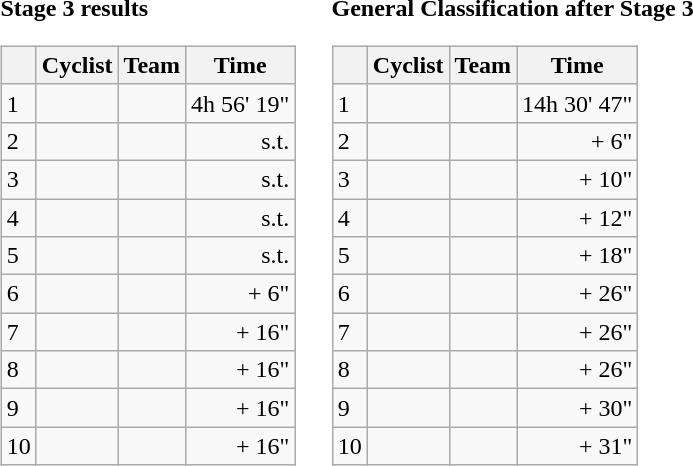<table>
<tr>
<td><strong>Stage 3 results</strong><br><table class="wikitable">
<tr>
<th></th>
<th>Cyclist</th>
<th>Team</th>
<th>Time</th>
</tr>
<tr>
<td>1</td>
<td></td>
<td></td>
<td align="right">4h 56' 19"</td>
</tr>
<tr>
<td>2</td>
<td></td>
<td></td>
<td align="right">s.t.</td>
</tr>
<tr>
<td>3</td>
<td></td>
<td></td>
<td align="right">s.t.</td>
</tr>
<tr>
<td>4</td>
<td></td>
<td></td>
<td align="right">s.t.</td>
</tr>
<tr>
<td>5</td>
<td></td>
<td></td>
<td align="right">s.t.</td>
</tr>
<tr>
<td>6</td>
<td></td>
<td></td>
<td align="right">+ 6"</td>
</tr>
<tr>
<td>7</td>
<td></td>
<td></td>
<td align="right">+ 16"</td>
</tr>
<tr>
<td>8</td>
<td></td>
<td></td>
<td align="right">+ 16"</td>
</tr>
<tr>
<td>9</td>
<td></td>
<td></td>
<td align="right">+ 16"</td>
</tr>
<tr>
<td>10</td>
<td></td>
<td></td>
<td align="right">+ 16"</td>
</tr>
</table>
</td>
<td></td>
<td><strong>General Classification after Stage 3</strong><br><table class="wikitable">
<tr>
<th></th>
<th>Cyclist</th>
<th>Team</th>
<th>Time</th>
</tr>
<tr>
<td>1</td>
<td> </td>
<td></td>
<td align="right">14h 30' 47"</td>
</tr>
<tr>
<td>2</td>
<td></td>
<td></td>
<td align="right">+ 6"</td>
</tr>
<tr>
<td>3</td>
<td></td>
<td></td>
<td align="right">+ 10"</td>
</tr>
<tr>
<td>4</td>
<td></td>
<td></td>
<td align="right">+ 12"</td>
</tr>
<tr>
<td>5</td>
<td></td>
<td></td>
<td align="right">+ 18"</td>
</tr>
<tr>
<td>6</td>
<td></td>
<td></td>
<td align="right">+ 26"</td>
</tr>
<tr>
<td>7</td>
<td></td>
<td></td>
<td align="right">+ 26"</td>
</tr>
<tr>
<td>8</td>
<td></td>
<td></td>
<td align="right">+ 26"</td>
</tr>
<tr>
<td>9</td>
<td></td>
<td></td>
<td align="right">+ 30"</td>
</tr>
<tr>
<td>10</td>
<td></td>
<td></td>
<td align="right">+ 31"</td>
</tr>
</table>
</td>
</tr>
</table>
